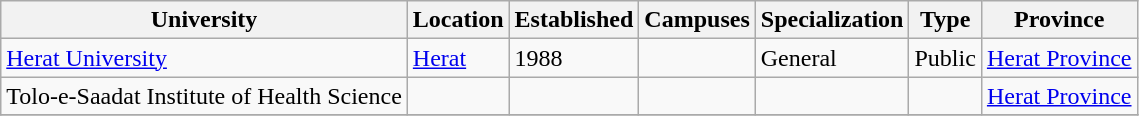<table class="wikitable sortable">
<tr>
<th>University</th>
<th>Location</th>
<th>Established</th>
<th>Campuses</th>
<th>Specialization</th>
<th>Type</th>
<th>Province</th>
</tr>
<tr>
<td><a href='#'>Herat University</a></td>
<td><a href='#'>Herat</a></td>
<td>1988</td>
<td></td>
<td>General</td>
<td>Public</td>
<td><a href='#'>Herat Province</a></td>
</tr>
<tr>
<td>Tolo-e-Saadat Institute of Health Science</td>
<td></td>
<td></td>
<td></td>
<td></td>
<td></td>
<td><a href='#'>Herat Province</a></td>
</tr>
<tr>
</tr>
</table>
